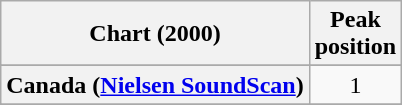<table class="wikitable sortable plainrowheaders" style="text-align:center">
<tr>
<th>Chart (2000)</th>
<th>Peak<br>position</th>
</tr>
<tr>
</tr>
<tr>
<th scope="row">Canada (<a href='#'>Nielsen SoundScan</a>)</th>
<td>1</td>
</tr>
<tr>
</tr>
<tr>
</tr>
<tr>
</tr>
<tr>
</tr>
</table>
